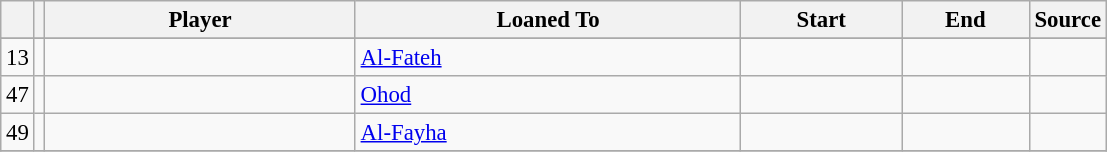<table class="wikitable plainrowheaders sortable" style="font-size:95%">
<tr>
<th></th>
<th></th>
<th scope=col style="width:200px;"><strong>Player</strong></th>
<th scope=col style="width:250px;"><strong>Loaned To</strong></th>
<th scope=col style="width:100px;"><strong>Start</strong></th>
<th scope=col style="width:78px;"><strong>End</strong></th>
<th><strong>Source</strong></th>
</tr>
<tr>
</tr>
<tr>
<td align=center>13</td>
<td align=center></td>
<td></td>
<td> <a href='#'>Al-Fateh</a></td>
<td align=center></td>
<td align=center></td>
<td align=center></td>
</tr>
<tr>
<td align=center>47</td>
<td align=center></td>
<td></td>
<td> <a href='#'>Ohod</a></td>
<td align=center></td>
<td align=center></td>
<td align=center></td>
</tr>
<tr>
<td align=center>49</td>
<td align=center></td>
<td></td>
<td> <a href='#'>Al-Fayha</a></td>
<td align=center></td>
<td align=center></td>
<td align=center></td>
</tr>
<tr>
</tr>
</table>
